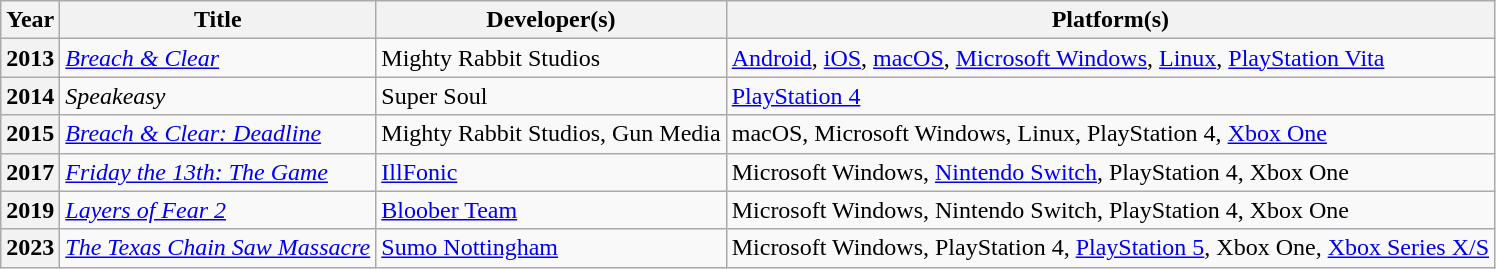<table class="wikitable sortable plainrowheaders">
<tr>
<th scope="col">Year</th>
<th scope="col">Title</th>
<th scope="col">Developer(s)</th>
<th scope="col">Platform(s)</th>
</tr>
<tr>
<th scope="row">2013</th>
<td><em><a href='#'>Breach & Clear</a></em></td>
<td>Mighty Rabbit Studios</td>
<td><a href='#'>Android</a>, <a href='#'>iOS</a>, <a href='#'>macOS</a>, <a href='#'>Microsoft Windows</a>, <a href='#'>Linux</a>, <a href='#'>PlayStation Vita</a></td>
</tr>
<tr>
<th scope="row">2014</th>
<td><em>Speakeasy</em></td>
<td>Super Soul</td>
<td><a href='#'>PlayStation 4</a></td>
</tr>
<tr>
<th scope="row">2015</th>
<td><em><a href='#'>Breach & Clear: Deadline</a></em></td>
<td>Mighty Rabbit Studios, Gun Media</td>
<td>macOS, Microsoft Windows, Linux, PlayStation 4, <a href='#'>Xbox One</a></td>
</tr>
<tr>
<th scope="row">2017</th>
<td><em><a href='#'>Friday the 13th: The Game</a></em></td>
<td><a href='#'>IllFonic</a></td>
<td>Microsoft Windows, <a href='#'>Nintendo Switch</a>, PlayStation 4, Xbox One</td>
</tr>
<tr>
<th scope="row">2019</th>
<td><em><a href='#'>Layers of Fear 2</a></em></td>
<td><a href='#'>Bloober Team</a></td>
<td>Microsoft Windows, Nintendo Switch, PlayStation 4, Xbox One</td>
</tr>
<tr>
<th scope="row">2023</th>
<td><em><a href='#'>The Texas Chain Saw Massacre</a></em></td>
<td><a href='#'>Sumo Nottingham</a></td>
<td>Microsoft Windows, PlayStation 4, <a href='#'>PlayStation 5</a>, Xbox One, <a href='#'>Xbox Series X/S</a></td>
</tr>
</table>
